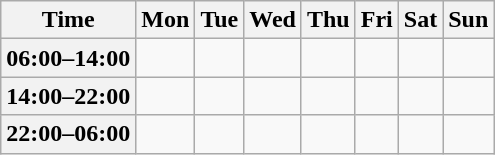<table class="wikitable">
<tr>
<th>Time</th>
<th>Mon</th>
<th>Tue</th>
<th>Wed</th>
<th>Thu</th>
<th>Fri</th>
<th>Sat</th>
<th>Sun</th>
</tr>
<tr>
<th>06:00–14:00</th>
<td></td>
<td></td>
<td></td>
<td></td>
<td></td>
<td></td>
<td></td>
</tr>
<tr>
<th>14:00–22:00</th>
<td></td>
<td></td>
<td></td>
<td></td>
<td></td>
<td></td>
<td></td>
</tr>
<tr>
<th>22:00–06:00</th>
<td></td>
<td></td>
<td></td>
<td></td>
<td></td>
<td></td>
<td></td>
</tr>
</table>
